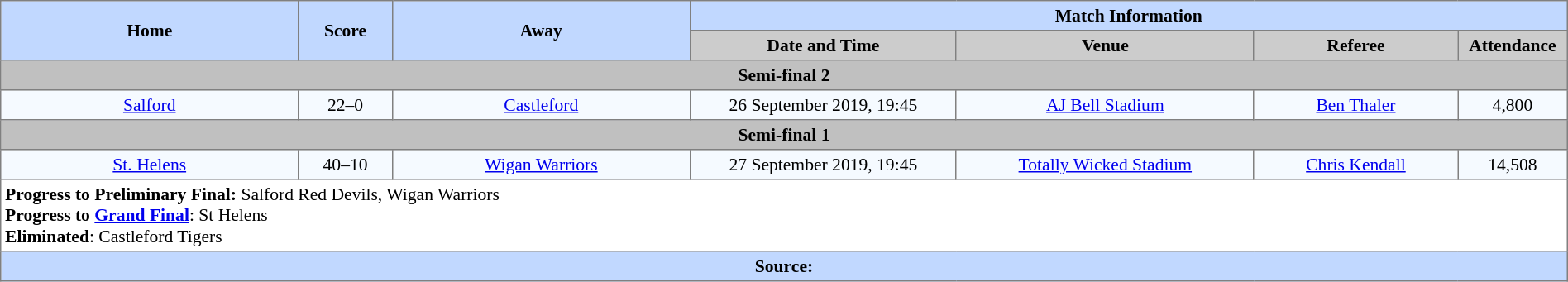<table border=1 style="border-collapse:collapse; font-size:90%; text-align:center;" cellpadding=3 cellspacing=0 width=100%>
<tr bgcolor=#C1D8FF>
<th rowspan=2 width=19%>Home</th>
<th rowspan=2 width=6%>Score</th>
<th rowspan=2 width=19%>Away</th>
<th colspan=6>Match Information</th>
</tr>
<tr bgcolor=#CCCCCC>
<th width=17%>Date and Time</th>
<th width=19%>Venue</th>
<th width=13%>Referee</th>
<th width=7%>Attendance</th>
</tr>
<tr>
<td style="background:#C0C0C0;" align=center colspan=9><strong>Semi-final 2</strong></td>
</tr>
<tr bgcolor="#f5faff">
<td> <a href='#'>Salford</a></td>
<td>22–0</td>
<td> <a href='#'>Castleford</a></td>
<td>26 September 2019, 19:45</td>
<td><a href='#'>AJ Bell Stadium</a></td>
<td><a href='#'>Ben Thaler</a></td>
<td>4,800</td>
</tr>
<tr>
<td style="background:#C0C0C0;" align=center colspan=9><strong>Semi-final 1</strong></td>
</tr>
<tr bgcolor="#f5faff">
<td> <a href='#'>St. Helens</a></td>
<td>40–10</td>
<td> <a href='#'>Wigan Warriors</a></td>
<td>27 September 2019, 19:45</td>
<td><a href='#'>Totally Wicked Stadium</a></td>
<td><a href='#'>Chris Kendall</a></td>
<td>14,508</td>
</tr>
<tr>
<td colspan="7" align="left"><strong>Progress to Preliminary Final:</strong> Salford Red Devils,  Wigan Warriors <br> <strong>Progress to <a href='#'>Grand Final</a></strong>: St Helens <br> <strong>Eliminated</strong>: Castleford Tigers</td>
</tr>
<tr bgcolor=#C1D8FF>
<th colspan=12>Source:</th>
</tr>
</table>
